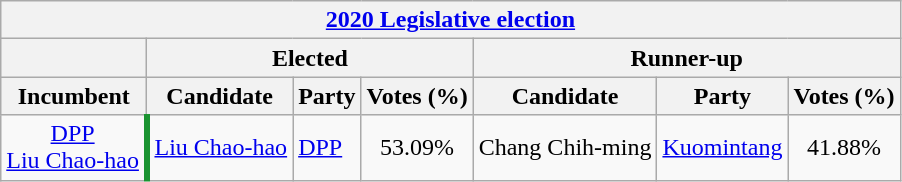<table class="wikitable collapsible sortable" style="text-align:center">
<tr>
<th colspan=7><a href='#'>2020 Legislative election</a></th>
</tr>
<tr>
<th> </th>
<th colspan=3>Elected</th>
<th colspan=3>Runner-up</th>
</tr>
<tr>
<th>Incumbent</th>
<th>Candidate</th>
<th>Party</th>
<th>Votes (%)</th>
<th>Candidate</th>
<th>Party</th>
<th>Votes (%)</th>
</tr>
<tr>
<td><a href='#'>DPP</a><br><a href='#'>Liu Chao-hao</a></td>
<td align="center" style="border-left:4px solid #1B9431;"><a href='#'>Liu Chao-hao</a></td>
<td align="left"><a href='#'>DPP</a></td>
<td>53.09%</td>
<td>Chang Chih-ming</td>
<td align="left"><a href='#'>Kuomintang</a></td>
<td>41.88%</td>
</tr>
</table>
